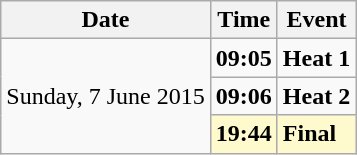<table class="wikitable">
<tr>
<th>Date</th>
<th>Time</th>
<th>Event</th>
</tr>
<tr>
<td rowspan="3">Sunday, 7 June 2015</td>
<td><strong>09:05</strong></td>
<td><strong>Heat 1</strong></td>
</tr>
<tr>
<td><strong>09:06</strong></td>
<td><strong>Heat 2</strong></td>
</tr>
<tr style="background-color:lemonchiffon;">
<td><strong>19:44</strong></td>
<td><strong>Final</strong></td>
</tr>
</table>
